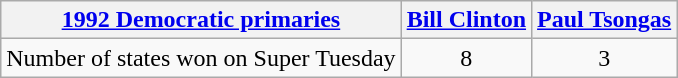<table class="wikitable" style="text-align:center;">
<tr>
<th><a href='#'>1992 Democratic primaries</a></th>
<th><a href='#'>Bill Clinton</a></th>
<th><a href='#'>Paul Tsongas</a></th>
</tr>
<tr>
<td>Number of states won on Super Tuesday</td>
<td>8</td>
<td>3</td>
</tr>
</table>
